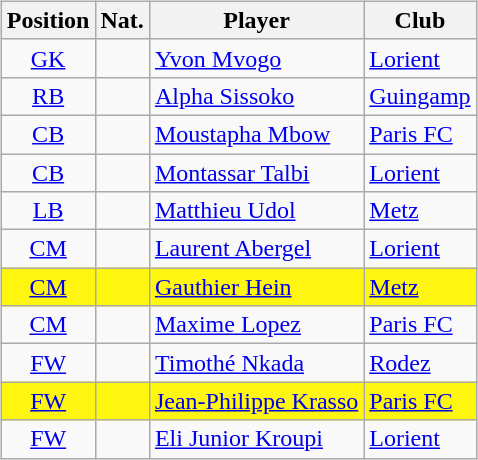<table style="width:100%;">
<tr>
<td width="50%"><br><table class="sortable wikitable" style="text-align: center">
<tr>
<th>Position</th>
<th>Nat.</th>
<th>Player</th>
<th>Club</th>
</tr>
<tr>
<td><a href='#'>GK</a></td>
<td></td>
<td align=left><a href='#'>Yvon Mvogo</a></td>
<td align=left><a href='#'>Lorient</a></td>
</tr>
<tr>
<td><a href='#'>RB</a></td>
<td></td>
<td align=left><a href='#'>Alpha Sissoko</a></td>
<td align=left><a href='#'>Guingamp</a></td>
</tr>
<tr>
<td><a href='#'>CB</a></td>
<td></td>
<td align=left><a href='#'>Moustapha Mbow</a></td>
<td align=left><a href='#'>Paris FC</a></td>
</tr>
<tr>
<td><a href='#'>CB</a></td>
<td></td>
<td align=left><a href='#'>Montassar Talbi</a></td>
<td align=left><a href='#'>Lorient</a></td>
</tr>
<tr>
<td><a href='#'>LB</a></td>
<td></td>
<td align=left><a href='#'>Matthieu Udol</a></td>
<td align=left><a href='#'>Metz</a></td>
</tr>
<tr>
<td><a href='#'>CM</a></td>
<td></td>
<td align="left"><a href='#'>Laurent Abergel</a></td>
<td align=left><a href='#'>Lorient</a></td>
</tr>
<tr bgcolor=#FFF60F>
<td><a href='#'>CM</a></td>
<td></td>
<td align=left><a href='#'>Gauthier Hein</a></td>
<td align=left><a href='#'>Metz</a></td>
</tr>
<tr>
<td><a href='#'>CM</a></td>
<td></td>
<td align=left><a href='#'>Maxime Lopez</a></td>
<td align=left><a href='#'>Paris FC</a></td>
</tr>
<tr>
<td><a href='#'>FW</a></td>
<td></td>
<td align=left><a href='#'>Timothé Nkada</a></td>
<td align=left><a href='#'>Rodez</a></td>
</tr>
<tr bgcolor=#FFF60F>
<td><a href='#'>FW</a></td>
<td></td>
<td align=left><a href='#'>Jean-Philippe Krasso</a></td>
<td align=left><a href='#'>Paris FC</a></td>
</tr>
<tr>
<td><a href='#'>FW</a></td>
<td></td>
<td align=left><a href='#'>Eli Junior Kroupi</a></td>
<td align=left><a href='#'>Lorient</a></td>
</tr>
</table>
</td>
<td width="50%"><br><div>












</div></td>
</tr>
</table>
